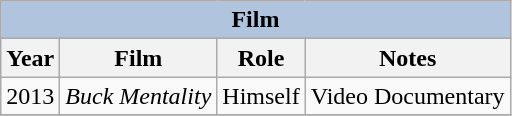<table class="wikitable">
<tr>
<th colspan="4" style="background:#B0C4DE;">Film</th>
</tr>
<tr>
<th>Year</th>
<th>Film</th>
<th>Role</th>
<th>Notes</th>
</tr>
<tr>
<td>2013</td>
<td><em>Buck Mentality</em></td>
<td>Himself</td>
<td>Video Documentary</td>
</tr>
<tr>
</tr>
</table>
